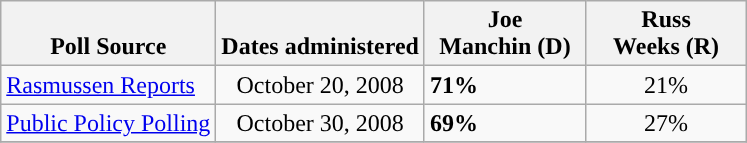<table class="wikitable">
<tr valign=bottom>
<th>Poll Source</th>
<th>Dates administered</th>
<th style="width:100px;">Joe<br>Manchin (D)</th>
<th style="width:100px;">Russ<br>Weeks (R)</th>
</tr>
<tr>
<td><a href='#'>Rasmussen Reports</a></td>
<td align=center>October 20, 2008</td>
<td><strong>71%</strong></td>
<td align=center>21%</td>
</tr>
<tr>
<td><a href='#'>Public Policy Polling</a></td>
<td align=center>October 30, 2008</td>
<td><strong>69%</strong></td>
<td align=center>27%</td>
</tr>
<tr>
</tr>
</table>
